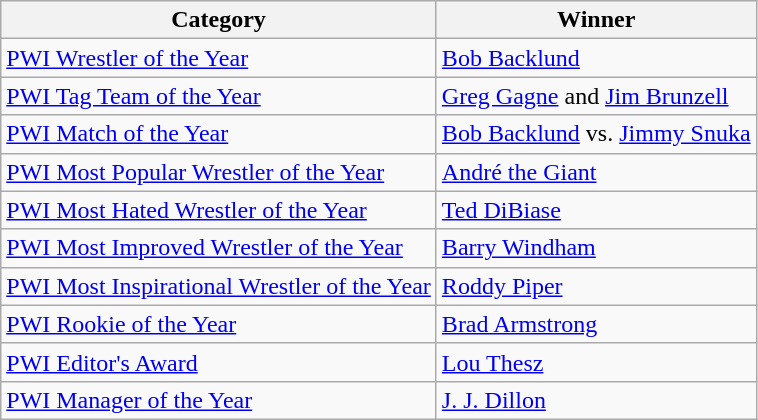<table class="wikitable">
<tr>
<th>Category</th>
<th>Winner</th>
</tr>
<tr>
<td><a href='#'>PWI Wrestler of the Year</a></td>
<td><a href='#'>Bob Backlund</a></td>
</tr>
<tr>
<td><a href='#'>PWI Tag Team of the Year</a></td>
<td><a href='#'>Greg Gagne</a> and <a href='#'>Jim Brunzell</a></td>
</tr>
<tr>
<td><a href='#'>PWI Match of the Year</a></td>
<td><a href='#'>Bob Backlund</a> vs. <a href='#'>Jimmy Snuka</a></td>
</tr>
<tr>
<td><a href='#'>PWI Most Popular Wrestler of the Year</a></td>
<td><a href='#'>André the Giant</a></td>
</tr>
<tr>
<td><a href='#'>PWI Most Hated Wrestler of the Year</a></td>
<td><a href='#'>Ted DiBiase</a></td>
</tr>
<tr>
<td><a href='#'>PWI Most Improved Wrestler of the Year</a></td>
<td><a href='#'>Barry Windham</a></td>
</tr>
<tr>
<td><a href='#'>PWI Most Inspirational Wrestler of the Year</a></td>
<td><a href='#'>Roddy Piper</a></td>
</tr>
<tr>
<td><a href='#'>PWI Rookie of the Year</a></td>
<td><a href='#'>Brad Armstrong</a></td>
</tr>
<tr>
<td><a href='#'>PWI Editor's Award</a></td>
<td><a href='#'>Lou Thesz</a></td>
</tr>
<tr>
<td><a href='#'>PWI Manager of the Year</a></td>
<td><a href='#'>J. J. Dillon</a></td>
</tr>
</table>
